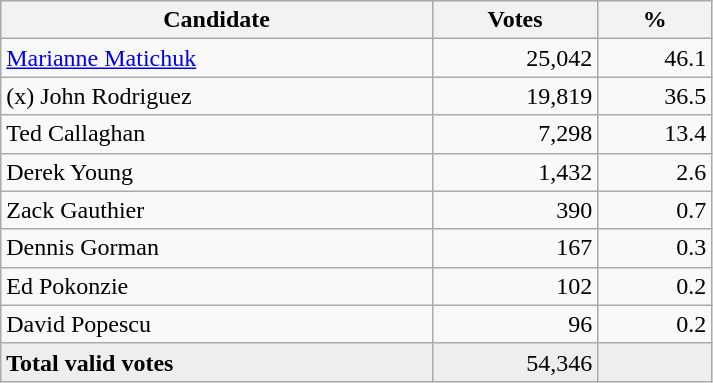<table style="width:475px;" class="wikitable">
<tr>
<th align="center">Candidate</th>
<th align="center">Votes</th>
<th align="center">%</th>
</tr>
<tr>
<td align="left"><a href='#'>Marianne Matichuk</a></td>
<td align="right">25,042</td>
<td align="right">46.1</td>
</tr>
<tr>
<td align="left">(x) John Rodriguez</td>
<td align="right">19,819</td>
<td align="right">36.5</td>
</tr>
<tr>
<td align="left">Ted Callaghan</td>
<td align="right">7,298</td>
<td align="right">13.4</td>
</tr>
<tr>
<td align="left">Derek Young</td>
<td align="right">1,432</td>
<td align="right">2.6</td>
</tr>
<tr>
<td align="left">Zack Gauthier</td>
<td align="right">390</td>
<td align="right">0.7</td>
</tr>
<tr>
<td align="left">Dennis Gorman</td>
<td align="right">167</td>
<td align="right">0.3</td>
</tr>
<tr>
<td align="left">Ed Pokonzie</td>
<td align="right">102</td>
<td align="right">0.2</td>
</tr>
<tr>
<td align="left">David Popescu</td>
<td align="right">96</td>
<td align="right">0.2</td>
</tr>
<tr bgcolor="#EEEEEE">
<td align="left"><strong>Total valid votes</strong></td>
<td align="right">54,346</td>
<td align="right"></td>
</tr>
</table>
